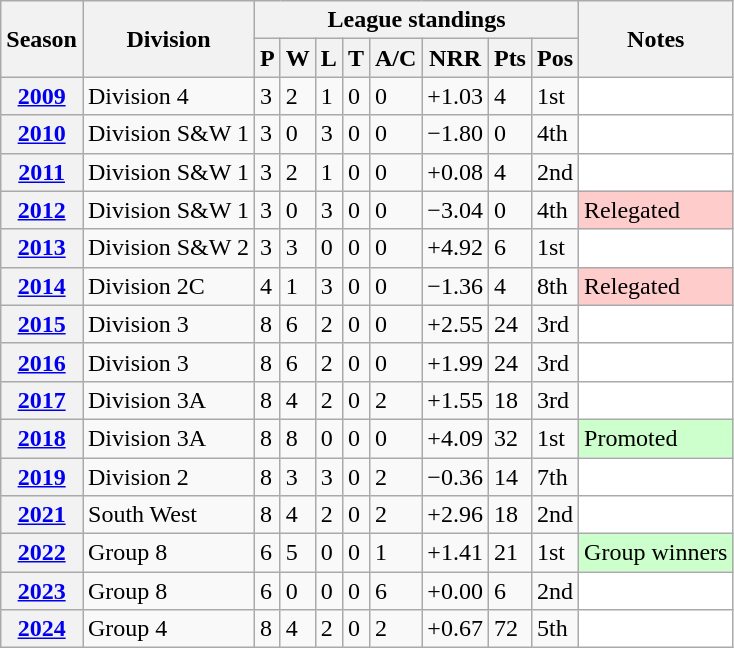<table class="wikitable sortable">
<tr>
<th scope="col" rowspan="2">Season</th>
<th scope="col" rowspan="2">Division</th>
<th scope="col" colspan="8">League standings</th>
<th scope="col" rowspan="2">Notes</th>
</tr>
<tr>
<th scope="col">P</th>
<th scope="col">W</th>
<th scope="col">L</th>
<th scope="col">T</th>
<th scope="col">A/C</th>
<th scope="col">NRR</th>
<th scope="col">Pts</th>
<th scope="col">Pos</th>
</tr>
<tr>
<th scope="row"><a href='#'>2009</a></th>
<td>Division 4</td>
<td>3</td>
<td>2</td>
<td>1</td>
<td>0</td>
<td>0</td>
<td>+1.03</td>
<td>4</td>
<td>1st</td>
<td style="background: white;"></td>
</tr>
<tr>
<th scope="row"><a href='#'>2010</a></th>
<td>Division S&W 1</td>
<td>3</td>
<td>0</td>
<td>3</td>
<td>0</td>
<td>0</td>
<td>−1.80</td>
<td>0</td>
<td>4th</td>
<td style="background: white;"></td>
</tr>
<tr>
<th scope="row"><a href='#'>2011</a></th>
<td>Division S&W 1</td>
<td>3</td>
<td>2</td>
<td>1</td>
<td>0</td>
<td>0</td>
<td>+0.08</td>
<td>4</td>
<td>2nd</td>
<td style="background: white;"></td>
</tr>
<tr>
<th scope="row"><a href='#'>2012</a></th>
<td>Division S&W 1</td>
<td>3</td>
<td>0</td>
<td>3</td>
<td>0</td>
<td>0</td>
<td>−3.04</td>
<td>0</td>
<td>4th</td>
<td style="background: #ffcccc;">Relegated</td>
</tr>
<tr>
<th scope="row"><a href='#'>2013</a></th>
<td>Division S&W 2</td>
<td>3</td>
<td>3</td>
<td>0</td>
<td>0</td>
<td>0</td>
<td>+4.92</td>
<td>6</td>
<td>1st</td>
<td style="background: white;"></td>
</tr>
<tr>
<th scope="row"><a href='#'>2014</a></th>
<td>Division 2C</td>
<td>4</td>
<td>1</td>
<td>3</td>
<td>0</td>
<td>0</td>
<td>−1.36</td>
<td>4</td>
<td>8th</td>
<td style="background: #ffcccc;">Relegated</td>
</tr>
<tr>
<th scope="row"><a href='#'>2015</a></th>
<td>Division 3</td>
<td>8</td>
<td>6</td>
<td>2</td>
<td>0</td>
<td>0</td>
<td>+2.55</td>
<td>24</td>
<td>3rd</td>
<td style="background: white;"></td>
</tr>
<tr>
<th scope="row"><a href='#'>2016</a></th>
<td>Division 3</td>
<td>8</td>
<td>6</td>
<td>2</td>
<td>0</td>
<td>0</td>
<td>+1.99</td>
<td>24</td>
<td>3rd</td>
<td style="background: white;"></td>
</tr>
<tr>
<th scope="row"><a href='#'>2017</a></th>
<td>Division 3A</td>
<td>8</td>
<td>4</td>
<td>2</td>
<td>0</td>
<td>2</td>
<td>+1.55</td>
<td>18</td>
<td>3rd</td>
<td style="background: white;"></td>
</tr>
<tr>
<th scope="row"><a href='#'>2018</a></th>
<td>Division 3A</td>
<td>8</td>
<td>8</td>
<td>0</td>
<td>0</td>
<td>0</td>
<td>+4.09</td>
<td>32</td>
<td>1st</td>
<td style="background: #cfc;">Promoted</td>
</tr>
<tr>
<th scope="row"><a href='#'>2019</a></th>
<td>Division 2</td>
<td>8</td>
<td>3</td>
<td>3</td>
<td>0</td>
<td>2</td>
<td>−0.36</td>
<td>14</td>
<td>7th</td>
<td style="background: white;"></td>
</tr>
<tr>
<th scope="row"><a href='#'>2021</a></th>
<td>South West</td>
<td>8</td>
<td>4</td>
<td>2</td>
<td>0</td>
<td>2</td>
<td>+2.96</td>
<td>18</td>
<td>2nd</td>
<td style="background: white;"></td>
</tr>
<tr>
<th scope="row"><a href='#'>2022</a></th>
<td>Group 8</td>
<td>6</td>
<td>5</td>
<td>0</td>
<td>0</td>
<td>1</td>
<td>+1.41</td>
<td>21</td>
<td>1st</td>
<td style="background: #cfc;">Group winners</td>
</tr>
<tr>
<th scope="row"><a href='#'>2023</a></th>
<td>Group 8</td>
<td>6</td>
<td>0</td>
<td>0</td>
<td>0</td>
<td>6</td>
<td>+0.00</td>
<td>6</td>
<td>2nd</td>
<td style="background: white;"></td>
</tr>
<tr>
<th scope="row"><a href='#'>2024</a></th>
<td>Group 4</td>
<td>8</td>
<td>4</td>
<td>2</td>
<td>0</td>
<td>2</td>
<td>+0.67</td>
<td>72</td>
<td>5th</td>
<td style="background: white;"></td>
</tr>
</table>
